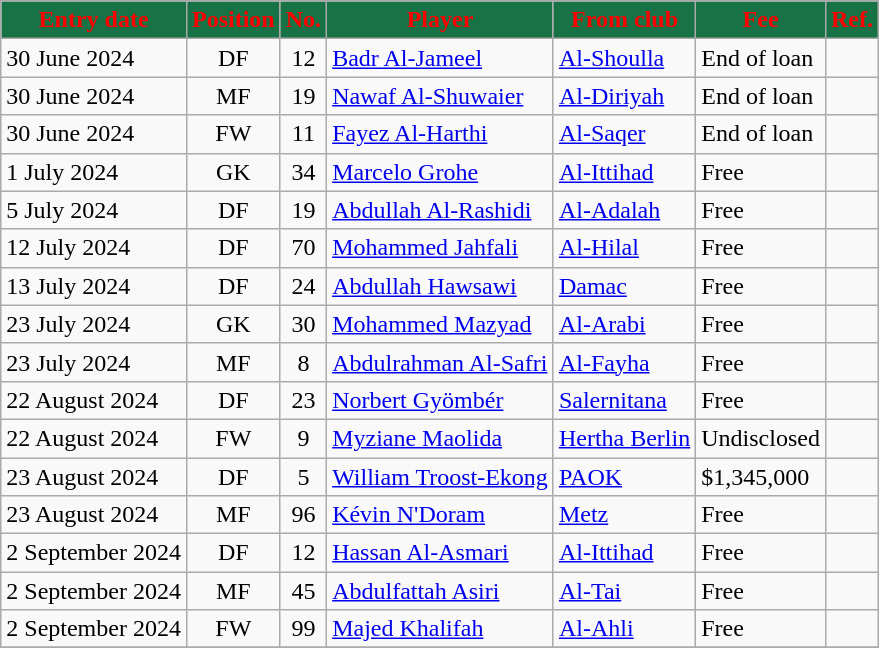<table class="wikitable sortable">
<tr>
<th style="background:#177245; color:red;"><strong>Entry date</strong></th>
<th style="background:#177245; color:red;"><strong>Position</strong></th>
<th style="background:#177245; color:red;"><strong>No.</strong></th>
<th style="background:#177245; color:red;"><strong>Player</strong></th>
<th style="background:#177245; color:red;"><strong>From club</strong></th>
<th style="background:#177245; color:red;"><strong>Fee</strong></th>
<th style="background:#177245; color:red;"><strong>Ref.</strong></th>
</tr>
<tr>
<td>30 June 2024</td>
<td style="text-align:center;">DF</td>
<td style="text-align:center;">12</td>
<td style="text-align:left;"> <a href='#'>Badr Al-Jameel</a></td>
<td style="text-align:left;"> <a href='#'>Al-Shoulla</a></td>
<td>End of loan</td>
<td></td>
</tr>
<tr>
<td>30 June 2024</td>
<td style="text-align:center;">MF</td>
<td style="text-align:center;">19</td>
<td style="text-align:left;"> <a href='#'>Nawaf Al-Shuwaier</a></td>
<td style="text-align:left;"> <a href='#'>Al-Diriyah</a></td>
<td>End of loan</td>
<td></td>
</tr>
<tr>
<td>30 June 2024</td>
<td style="text-align:center;">FW</td>
<td style="text-align:center;">11</td>
<td style="text-align:left;"> <a href='#'>Fayez Al-Harthi</a></td>
<td style="text-align:left;"> <a href='#'>Al-Saqer</a></td>
<td>End of loan</td>
<td></td>
</tr>
<tr>
<td>1 July 2024</td>
<td style="text-align:center;">GK</td>
<td style="text-align:center;">34</td>
<td style="text-align:left;"> <a href='#'>Marcelo Grohe</a></td>
<td style="text-align:left;"> <a href='#'>Al-Ittihad</a></td>
<td>Free</td>
<td></td>
</tr>
<tr>
<td>5 July 2024</td>
<td style="text-align:center;">DF</td>
<td style="text-align:center;">19</td>
<td style="text-align:left;"> <a href='#'>Abdullah Al-Rashidi</a></td>
<td style="text-align:left;"> <a href='#'>Al-Adalah</a></td>
<td>Free</td>
<td></td>
</tr>
<tr>
<td>12 July 2024</td>
<td style="text-align:center;">DF</td>
<td style="text-align:center;">70</td>
<td style="text-align:left;"> <a href='#'>Mohammed Jahfali</a></td>
<td style="text-align:left;"> <a href='#'>Al-Hilal</a></td>
<td>Free</td>
<td></td>
</tr>
<tr>
<td>13 July 2024</td>
<td style="text-align:center;">DF</td>
<td style="text-align:center;">24</td>
<td style="text-align:left;"> <a href='#'>Abdullah Hawsawi</a></td>
<td style="text-align:left;"> <a href='#'>Damac</a></td>
<td>Free</td>
<td></td>
</tr>
<tr>
<td>23 July 2024</td>
<td style="text-align:center;">GK</td>
<td style="text-align:center;">30</td>
<td style="text-align:left;"> <a href='#'>Mohammed Mazyad</a></td>
<td style="text-align:left;"> <a href='#'>Al-Arabi</a></td>
<td>Free</td>
<td></td>
</tr>
<tr>
<td>23 July 2024</td>
<td style="text-align:center;">MF</td>
<td style="text-align:center;">8</td>
<td style="text-align:left;"> <a href='#'>Abdulrahman Al-Safri</a></td>
<td style="text-align:left;"> <a href='#'>Al-Fayha</a></td>
<td>Free</td>
<td></td>
</tr>
<tr>
<td>22 August 2024</td>
<td style="text-align:center;">DF</td>
<td style="text-align:center;">23</td>
<td style="text-align:left;"> <a href='#'>Norbert Gyömbér</a></td>
<td style="text-align:left;"> <a href='#'>Salernitana</a></td>
<td>Free</td>
<td></td>
</tr>
<tr>
<td>22 August 2024</td>
<td style="text-align:center;">FW</td>
<td style="text-align:center;">9</td>
<td style="text-align:left;"> <a href='#'>Myziane Maolida</a></td>
<td style="text-align:left;"> <a href='#'>Hertha Berlin</a></td>
<td>Undisclosed</td>
<td></td>
</tr>
<tr>
<td>23 August 2024</td>
<td style="text-align:center;">DF</td>
<td style="text-align:center;">5</td>
<td style="text-align:left;"> <a href='#'>William Troost-Ekong</a></td>
<td style="text-align:left;"> <a href='#'>PAOK</a></td>
<td>$1,345,000</td>
<td></td>
</tr>
<tr>
<td>23 August 2024</td>
<td style="text-align:center;">MF</td>
<td style="text-align:center;">96</td>
<td style="text-align:left;"> <a href='#'>Kévin N'Doram</a></td>
<td style="text-align:left;"> <a href='#'>Metz</a></td>
<td>Free</td>
<td></td>
</tr>
<tr>
<td>2 September 2024</td>
<td style="text-align:center;">DF</td>
<td style="text-align:center;">12</td>
<td style="text-align:left;"> <a href='#'>Hassan Al-Asmari</a></td>
<td style="text-align:left;"> <a href='#'>Al-Ittihad</a></td>
<td>Free</td>
<td></td>
</tr>
<tr>
<td>2 September 2024</td>
<td style="text-align:center;">MF</td>
<td style="text-align:center;">45</td>
<td style="text-align:left;"> <a href='#'>Abdulfattah Asiri</a></td>
<td style="text-align:left;"> <a href='#'>Al-Tai</a></td>
<td>Free</td>
<td></td>
</tr>
<tr>
<td>2 September 2024</td>
<td style="text-align:center;">FW</td>
<td style="text-align:center;">99</td>
<td style="text-align:left;"> <a href='#'>Majed Khalifah</a></td>
<td style="text-align:left;"> <a href='#'>Al-Ahli</a></td>
<td>Free</td>
<td></td>
</tr>
<tr>
</tr>
</table>
